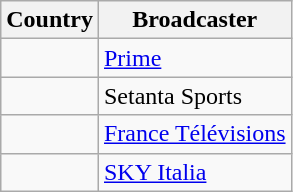<table class="wikitable">
<tr>
<th>Country</th>
<th>Broadcaster</th>
</tr>
<tr>
<td></td>
<td><a href='#'>Prime</a></td>
</tr>
<tr>
<td></td>
<td>Setanta Sports</td>
</tr>
<tr>
<td></td>
<td><a href='#'>France Télévisions</a></td>
</tr>
<tr>
<td></td>
<td><a href='#'>SKY Italia</a></td>
</tr>
</table>
